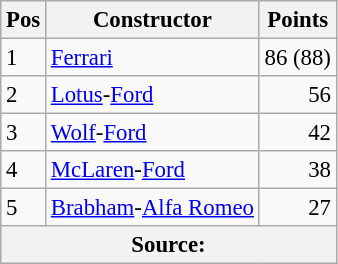<table class="wikitable" style="font-size: 95%;">
<tr>
<th>Pos</th>
<th>Constructor</th>
<th>Points</th>
</tr>
<tr>
<td>1</td>
<td> <a href='#'>Ferrari</a></td>
<td align="right">86 (88)</td>
</tr>
<tr>
<td>2</td>
<td> <a href='#'>Lotus</a>-<a href='#'>Ford</a></td>
<td align="right">56</td>
</tr>
<tr>
<td>3</td>
<td> <a href='#'>Wolf</a>-<a href='#'>Ford</a></td>
<td align="right">42</td>
</tr>
<tr>
<td>4</td>
<td> <a href='#'>McLaren</a>-<a href='#'>Ford</a></td>
<td align="right">38</td>
</tr>
<tr>
<td>5</td>
<td> <a href='#'>Brabham</a>-<a href='#'>Alfa Romeo</a></td>
<td align="right">27</td>
</tr>
<tr>
<th colspan=4>Source: </th>
</tr>
</table>
